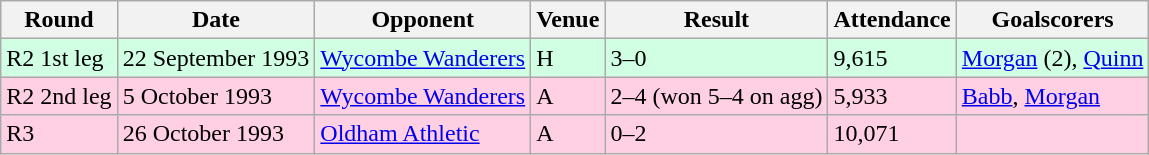<table class="wikitable">
<tr>
<th>Round</th>
<th>Date</th>
<th>Opponent</th>
<th>Venue</th>
<th>Result</th>
<th>Attendance</th>
<th>Goalscorers</th>
</tr>
<tr style="background-color: #d0ffe3;">
<td>R2 1st leg</td>
<td>22 September 1993</td>
<td><a href='#'>Wycombe Wanderers</a></td>
<td>H</td>
<td>3–0</td>
<td>9,615</td>
<td><a href='#'>Morgan</a> (2), <a href='#'>Quinn</a></td>
</tr>
<tr style="background-color: #ffd0e3;">
<td>R2 2nd leg</td>
<td>5 October 1993</td>
<td><a href='#'>Wycombe Wanderers</a></td>
<td>A</td>
<td>2–4 (won 5–4 on agg)</td>
<td>5,933</td>
<td><a href='#'>Babb</a>, <a href='#'>Morgan</a></td>
</tr>
<tr style="background-color: #ffd0e3;">
<td>R3</td>
<td>26 October 1993</td>
<td><a href='#'>Oldham Athletic</a></td>
<td>A</td>
<td>0–2</td>
<td>10,071</td>
<td></td>
</tr>
</table>
